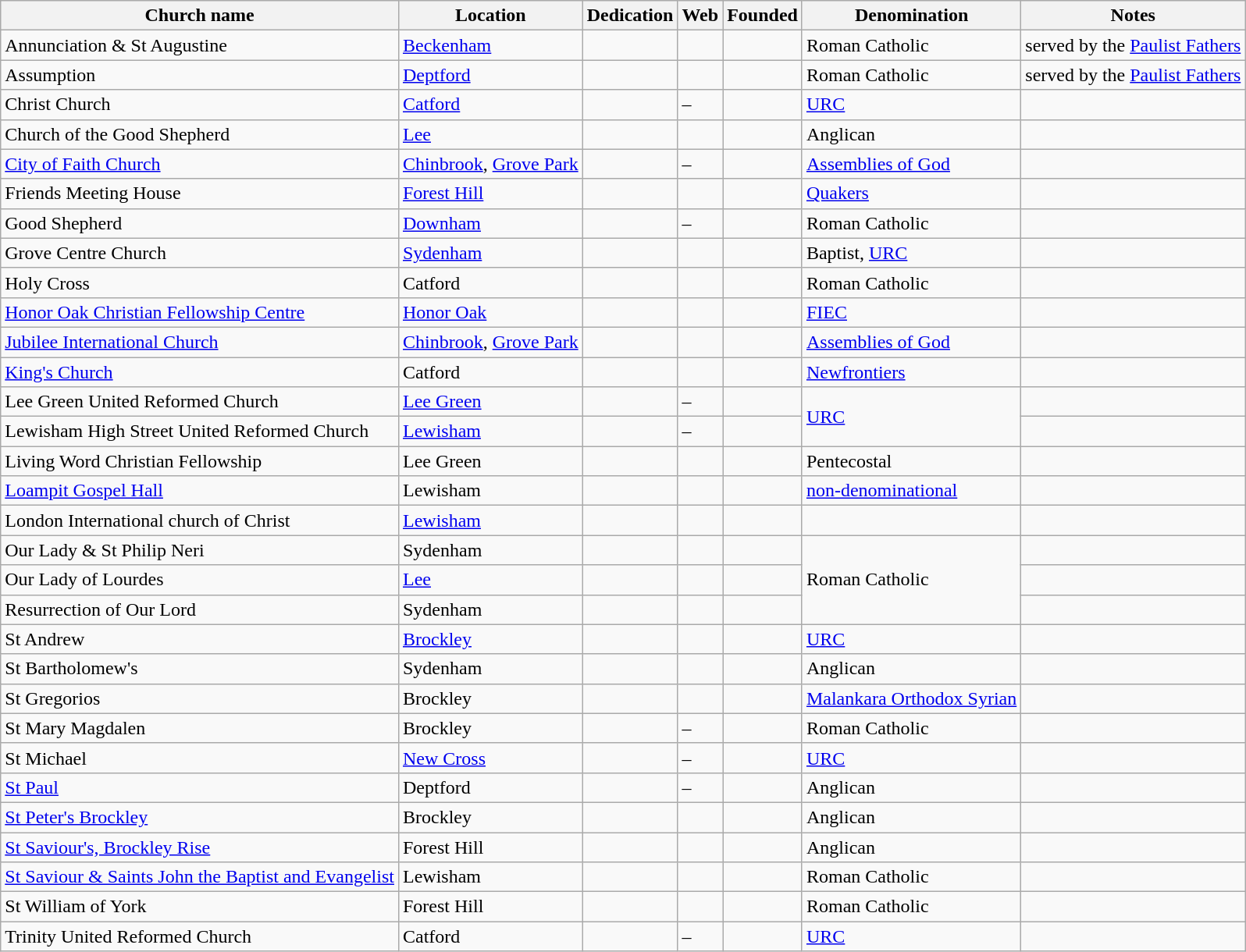<table class="wikitable sortable">
<tr>
<th>Church name</th>
<th>Location</th>
<th>Dedication</th>
<th>Web</th>
<th>Founded</th>
<th>Denomination</th>
<th>Notes</th>
</tr>
<tr>
<td>Annunciation & St Augustine</td>
<td><a href='#'>Beckenham</a></td>
<td></td>
<td></td>
<td></td>
<td>Roman Catholic</td>
<td>served by the <a href='#'>Paulist Fathers</a></td>
</tr>
<tr>
<td>Assumption</td>
<td><a href='#'>Deptford</a></td>
<td></td>
<td></td>
<td></td>
<td>Roman Catholic</td>
<td>served by the <a href='#'>Paulist Fathers</a></td>
</tr>
<tr>
<td>Christ Church</td>
<td><a href='#'>Catford</a></td>
<td></td>
<td>–</td>
<td></td>
<td><a href='#'>URC</a></td>
<td></td>
</tr>
<tr>
<td>Church of the Good Shepherd</td>
<td><a href='#'>Lee</a></td>
<td></td>
<td> </td>
<td></td>
<td>Anglican</td>
<td></td>
</tr>
<tr>
<td><a href='#'>City of Faith Church</a></td>
<td><a href='#'>Chinbrook</a>, <a href='#'>Grove Park</a></td>
<td></td>
<td>–</td>
<td></td>
<td><a href='#'>Assemblies of God</a></td>
<td></td>
</tr>
<tr>
<td>Friends Meeting House</td>
<td><a href='#'>Forest Hill</a></td>
<td></td>
<td><br></td>
<td></td>
<td><a href='#'>Quakers</a></td>
<td></td>
</tr>
<tr>
<td>Good Shepherd</td>
<td><a href='#'>Downham</a></td>
<td></td>
<td>–</td>
<td></td>
<td>Roman Catholic</td>
<td></td>
</tr>
<tr>
<td>Grove Centre Church</td>
<td><a href='#'>Sydenham</a></td>
<td></td>
<td></td>
<td></td>
<td>Baptist, <a href='#'>URC</a></td>
<td></td>
</tr>
<tr>
<td>Holy Cross</td>
<td>Catford</td>
<td></td>
<td></td>
<td></td>
<td>Roman Catholic</td>
<td></td>
</tr>
<tr>
<td><a href='#'>Honor Oak Christian Fellowship Centre</a></td>
<td><a href='#'>Honor Oak</a></td>
<td></td>
<td></td>
<td></td>
<td><a href='#'>FIEC</a></td>
<td></td>
</tr>
<tr>
<td><a href='#'>Jubilee International Church</a></td>
<td><a href='#'>Chinbrook</a>, <a href='#'>Grove Park</a></td>
<td></td>
<td></td>
<td></td>
<td><a href='#'>Assemblies of God</a></td>
<td></td>
</tr>
<tr>
<td><a href='#'>King's Church</a></td>
<td>Catford</td>
<td></td>
<td></td>
<td></td>
<td><a href='#'>Newfrontiers</a></td>
<td></td>
</tr>
<tr>
<td>Lee Green United Reformed Church</td>
<td><a href='#'>Lee Green</a></td>
<td></td>
<td>–</td>
<td></td>
<td rowspan="2"><a href='#'>URC</a></td>
<td></td>
</tr>
<tr>
<td>Lewisham High Street United Reformed Church</td>
<td><a href='#'>Lewisham</a></td>
<td></td>
<td>–</td>
<td></td>
<td></td>
</tr>
<tr>
<td>Living Word Christian Fellowship</td>
<td>Lee Green</td>
<td></td>
<td></td>
<td></td>
<td>Pentecostal</td>
<td></td>
</tr>
<tr>
<td><a href='#'>Loampit Gospel Hall</a></td>
<td>Lewisham</td>
<td></td>
<td></td>
<td></td>
<td><a href='#'>non-denominational</a></td>
<td></td>
</tr>
<tr>
<td>London International church of Christ</td>
<td><a href='#'>Lewisham</a></td>
<td></td>
<td></td>
<td></td>
<td></td>
<td></td>
</tr>
<tr>
<td>Our Lady & St Philip Neri</td>
<td>Sydenham</td>
<td></td>
<td></td>
<td></td>
<td rowspan="3">Roman Catholic</td>
<td></td>
</tr>
<tr>
<td>Our Lady of Lourdes</td>
<td><a href='#'>Lee</a></td>
<td></td>
<td></td>
<td></td>
<td></td>
</tr>
<tr>
<td>Resurrection of Our Lord</td>
<td>Sydenham</td>
<td></td>
<td></td>
<td></td>
<td></td>
</tr>
<tr>
<td>St Andrew</td>
<td><a href='#'>Brockley</a></td>
<td></td>
<td></td>
<td></td>
<td><a href='#'>URC</a></td>
<td></td>
</tr>
<tr>
<td>St Bartholomew's</td>
<td>Sydenham</td>
<td></td>
<td></td>
<td></td>
<td>Anglican</td>
<td></td>
</tr>
<tr>
<td>St Gregorios</td>
<td>Brockley</td>
<td></td>
<td></td>
<td></td>
<td><a href='#'>Malankara Orthodox Syrian</a></td>
<td></td>
</tr>
<tr>
<td>St Mary Magdalen</td>
<td>Brockley</td>
<td></td>
<td>–</td>
<td></td>
<td>Roman Catholic</td>
<td></td>
</tr>
<tr>
<td>St Michael</td>
<td><a href='#'>New Cross</a></td>
<td></td>
<td>–</td>
<td></td>
<td><a href='#'>URC</a></td>
<td></td>
</tr>
<tr>
<td><a href='#'>St Paul</a></td>
<td>Deptford</td>
<td></td>
<td>–</td>
<td></td>
<td>Anglican</td>
<td></td>
</tr>
<tr>
<td><a href='#'>St Peter's Brockley</a></td>
<td>Brockley</td>
<td></td>
<td></td>
<td></td>
<td>Anglican</td>
<td></td>
</tr>
<tr>
<td><a href='#'>St Saviour's, Brockley Rise</a></td>
<td>Forest Hill</td>
<td></td>
<td></td>
<td></td>
<td>Anglican</td>
<td></td>
</tr>
<tr>
<td><a href='#'>St Saviour & Saints John the Baptist and Evangelist</a></td>
<td>Lewisham</td>
<td></td>
<td></td>
<td></td>
<td>Roman Catholic</td>
<td></td>
</tr>
<tr>
<td>St William of York</td>
<td>Forest Hill</td>
<td></td>
<td></td>
<td></td>
<td>Roman Catholic</td>
<td></td>
</tr>
<tr>
<td>Trinity United Reformed Church</td>
<td>Catford</td>
<td></td>
<td>–</td>
<td></td>
<td><a href='#'>URC</a></td>
<td></td>
</tr>
</table>
